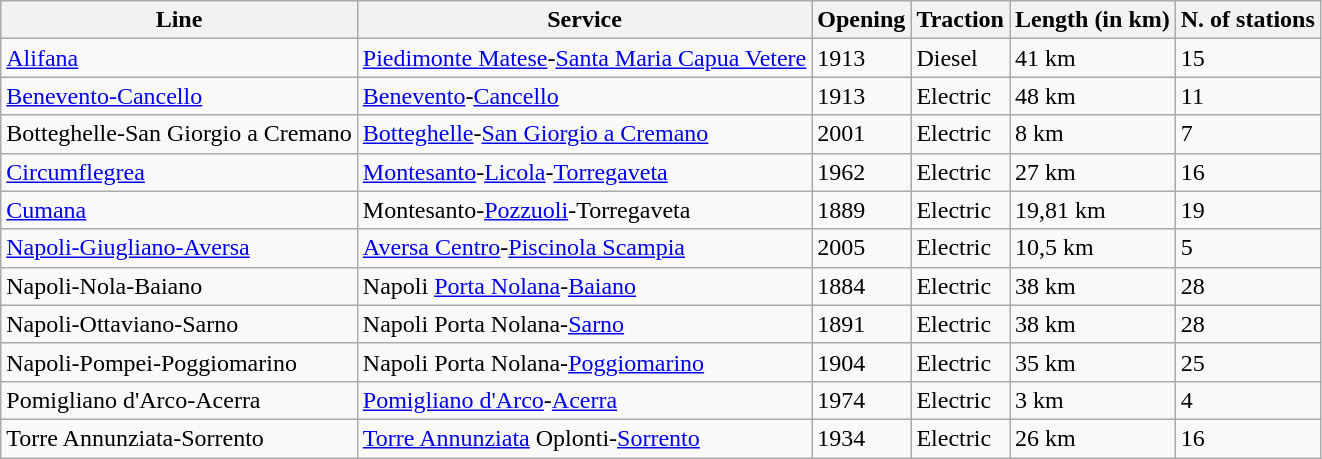<table class="wikitable">
<tr>
<th>Line</th>
<th>Service</th>
<th>Opening</th>
<th>Traction</th>
<th>Length (in km)</th>
<th>N. of stations</th>
</tr>
<tr>
<td><a href='#'>Alifana</a></td>
<td><a href='#'>Piedimonte Matese</a>-<a href='#'>Santa Maria Capua Vetere</a></td>
<td>1913</td>
<td>Diesel</td>
<td>41 km</td>
<td>15</td>
</tr>
<tr>
<td><a href='#'>Benevento-Cancello</a></td>
<td><a href='#'>Benevento</a>-<a href='#'>Cancello</a></td>
<td>1913</td>
<td>Electric</td>
<td>48 km</td>
<td>11</td>
</tr>
<tr>
<td>Botteghelle-San Giorgio a Cremano</td>
<td><a href='#'>Botteghelle</a>-<a href='#'>San Giorgio a Cremano</a></td>
<td>2001</td>
<td>Electric</td>
<td>8 km</td>
<td>7</td>
</tr>
<tr>
<td><a href='#'>Circumflegrea</a></td>
<td><a href='#'>Montesanto</a>-<a href='#'>Licola</a>-<a href='#'>Torregaveta</a></td>
<td>1962</td>
<td>Electric</td>
<td>27 km</td>
<td>16</td>
</tr>
<tr>
<td><a href='#'>Cumana</a></td>
<td>Montesanto-<a href='#'>Pozzuoli</a>-Torregaveta</td>
<td>1889</td>
<td>Electric</td>
<td>19,81 km</td>
<td>19</td>
</tr>
<tr>
<td><a href='#'>Napoli-Giugliano-Aversa</a></td>
<td><a href='#'>Aversa Centro</a>-<a href='#'>Piscinola Scampia</a></td>
<td>2005</td>
<td>Electric</td>
<td>10,5 km</td>
<td>5</td>
</tr>
<tr>
<td>Napoli-Nola-Baiano</td>
<td>Napoli <a href='#'>Porta Nolana</a>-<a href='#'>Baiano</a></td>
<td>1884</td>
<td>Electric</td>
<td>38 km</td>
<td>28</td>
</tr>
<tr>
<td>Napoli-Ottaviano-Sarno</td>
<td>Napoli Porta Nolana-<a href='#'>Sarno</a></td>
<td>1891</td>
<td>Electric</td>
<td>38 km</td>
<td>28</td>
</tr>
<tr>
<td>Napoli-Pompei-Poggiomarino</td>
<td>Napoli Porta Nolana-<a href='#'>Poggiomarino</a></td>
<td>1904</td>
<td>Electric</td>
<td>35 km</td>
<td>25</td>
</tr>
<tr>
<td>Pomigliano d'Arco-Acerra</td>
<td><a href='#'>Pomigliano d'Arco</a>-<a href='#'>Acerra</a></td>
<td>1974</td>
<td>Electric</td>
<td>3 km</td>
<td>4</td>
</tr>
<tr>
<td>Torre Annunziata-Sorrento</td>
<td><a href='#'>Torre Annunziata</a> Oplonti-<a href='#'>Sorrento</a></td>
<td>1934</td>
<td>Electric</td>
<td>26 km</td>
<td>16</td>
</tr>
</table>
